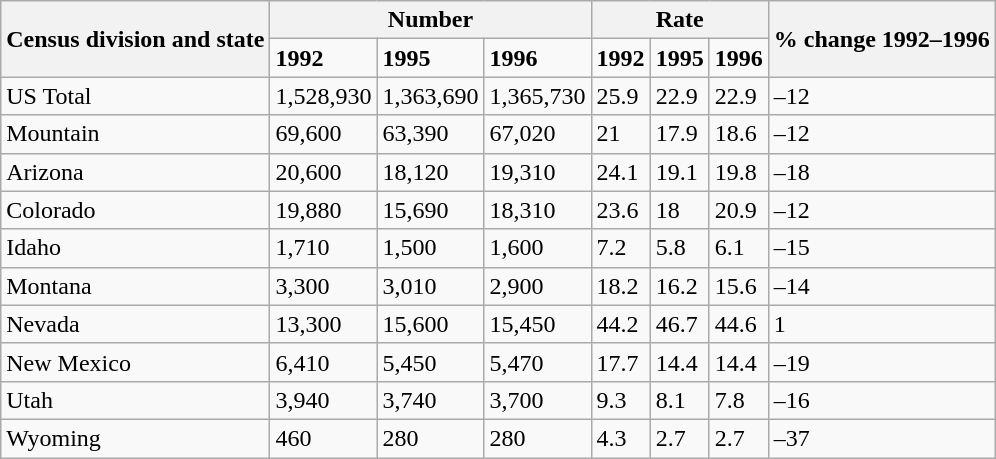<table class="wikitable">
<tr>
<th rowspan="2">Census division and state</th>
<th colspan="3">Number</th>
<th colspan="3">Rate</th>
<th rowspan="2">% change 1992–1996</th>
</tr>
<tr>
<td><strong>1992</strong></td>
<td><strong>1995</strong></td>
<td><strong>1996</strong></td>
<td><strong>1992</strong></td>
<td><strong>1995</strong></td>
<td><strong>1996</strong></td>
</tr>
<tr>
<td>US Total</td>
<td>1,528,930</td>
<td>1,363,690</td>
<td>1,365,730</td>
<td>25.9</td>
<td>22.9</td>
<td>22.9</td>
<td>–12</td>
</tr>
<tr>
<td>Mountain</td>
<td>69,600</td>
<td>63,390</td>
<td>67,020</td>
<td>21</td>
<td>17.9</td>
<td>18.6</td>
<td>–12</td>
</tr>
<tr>
<td>Arizona</td>
<td>20,600</td>
<td>18,120</td>
<td>19,310</td>
<td>24.1</td>
<td>19.1</td>
<td>19.8</td>
<td>–18</td>
</tr>
<tr>
<td>Colorado</td>
<td>19,880</td>
<td>15,690</td>
<td>18,310</td>
<td>23.6</td>
<td>18</td>
<td>20.9</td>
<td>–12</td>
</tr>
<tr>
<td>Idaho</td>
<td>1,710</td>
<td>1,500</td>
<td>1,600</td>
<td>7.2</td>
<td>5.8</td>
<td>6.1</td>
<td>–15</td>
</tr>
<tr>
<td>Montana</td>
<td>3,300</td>
<td>3,010</td>
<td>2,900</td>
<td>18.2</td>
<td>16.2</td>
<td>15.6</td>
<td>–14</td>
</tr>
<tr>
<td>Nevada</td>
<td>13,300</td>
<td>15,600</td>
<td>15,450</td>
<td>44.2</td>
<td>46.7</td>
<td>44.6</td>
<td>1</td>
</tr>
<tr>
<td>New Mexico</td>
<td>6,410</td>
<td>5,450</td>
<td>5,470</td>
<td>17.7</td>
<td>14.4</td>
<td>14.4</td>
<td>–19</td>
</tr>
<tr>
<td>Utah</td>
<td>3,940</td>
<td>3,740</td>
<td>3,700</td>
<td>9.3</td>
<td>8.1</td>
<td>7.8</td>
<td>–16</td>
</tr>
<tr>
<td>Wyoming</td>
<td>460</td>
<td>280</td>
<td>280</td>
<td>4.3</td>
<td>2.7</td>
<td>2.7</td>
<td>–37</td>
</tr>
</table>
